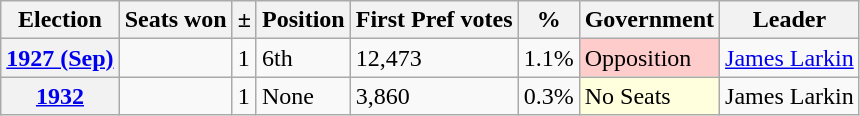<table class="wikitable">
<tr>
<th>Election</th>
<th>Seats won</th>
<th>±</th>
<th>Position</th>
<th>First Pref votes</th>
<th>%</th>
<th>Government</th>
<th>Leader</th>
</tr>
<tr>
<th><a href='#'>1927 (Sep)</a></th>
<td></td>
<td>1</td>
<td>6th</td>
<td>12,473</td>
<td>1.1%</td>
<td style="background-color:#FFCCCC">Opposition</td>
<td><a href='#'>James Larkin</a></td>
</tr>
<tr>
<th><a href='#'>1932</a></th>
<td></td>
<td>1</td>
<td>None</td>
<td>3,860</td>
<td>0.3%</td>
<td style="background-color:#FFD">No Seats</td>
<td>James Larkin</td>
</tr>
</table>
